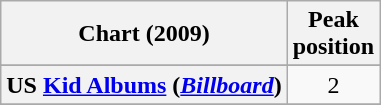<table class="wikitable sortable plainrowheaders" style="text-align:center">
<tr>
<th scope="col">Chart (2009)</th>
<th scope="col">Peak<br>position</th>
</tr>
<tr>
</tr>
<tr>
<th scope="row">US <a href='#'>Kid Albums</a> (<em><a href='#'>Billboard</a></em>)</th>
<td>2</td>
</tr>
<tr>
</tr>
</table>
